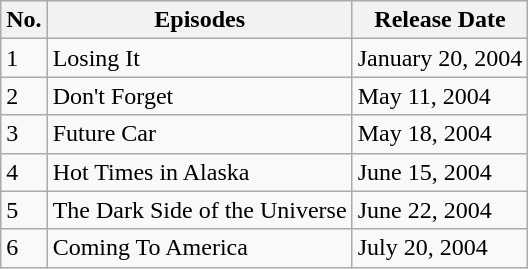<table class="wikitable">
<tr>
<th>No.</th>
<th>Episodes</th>
<th>Release Date</th>
</tr>
<tr>
<td>1</td>
<td>Losing It</td>
<td>January 20, 2004</td>
</tr>
<tr>
<td>2</td>
<td>Don't Forget</td>
<td>May 11, 2004</td>
</tr>
<tr>
<td>3</td>
<td>Future Car</td>
<td>May 18, 2004</td>
</tr>
<tr>
<td>4</td>
<td>Hot Times in Alaska</td>
<td>June 15, 2004</td>
</tr>
<tr>
<td>5</td>
<td>The Dark Side of the Universe</td>
<td>June 22, 2004</td>
</tr>
<tr>
<td>6</td>
<td>Coming To America</td>
<td>July 20, 2004</td>
</tr>
</table>
